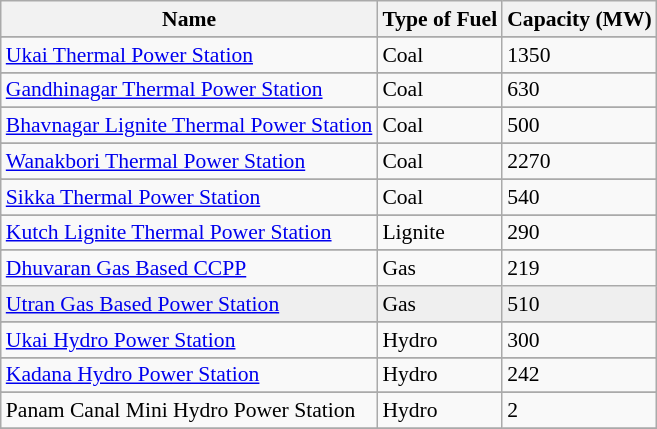<table class="sortable wikitable" border="1" style="font-size: 90%;">
<tr>
<th>Name</th>
<th>Type of Fuel</th>
<th>Capacity (MW)</th>
</tr>
<tr style="background:#efefef;">
</tr>
<tr>
<td><a href='#'>Ukai Thermal Power Station</a></td>
<td>Coal</td>
<td>1350</td>
</tr>
<tr style="background:#efefef;">
</tr>
<tr>
<td><a href='#'>Gandhinagar Thermal Power Station</a></td>
<td>Coal</td>
<td>630</td>
</tr>
<tr style="background:#efefef;">
</tr>
<tr>
<td><a href='#'>Bhavnagar Lignite Thermal Power Station</a></td>
<td>Coal</td>
<td>500</td>
</tr>
<tr style="background:#efefef;">
</tr>
<tr>
<td><a href='#'>Wanakbori Thermal Power Station</a></td>
<td>Coal</td>
<td>2270</td>
</tr>
<tr style="background:#efefef;">
</tr>
<tr>
<td><a href='#'>Sikka Thermal Power Station</a></td>
<td>Coal</td>
<td>540</td>
</tr>
<tr style="background:#efefef;">
</tr>
<tr>
<td><a href='#'>Kutch Lignite Thermal Power Station</a></td>
<td>Lignite</td>
<td>290</td>
</tr>
<tr style="background:#efefef;">
</tr>
<tr>
<td><a href='#'>Dhuvaran Gas Based CCPP</a></td>
<td>Gas</td>
<td>219</td>
</tr>
<tr style="background:#efefef;">
<td><a href='#'>Utran Gas Based Power Station</a></td>
<td>Gas</td>
<td>510</td>
</tr>
<tr style="background:#efefef;">
</tr>
<tr>
<td><a href='#'>Ukai Hydro Power Station</a></td>
<td>Hydro</td>
<td>300</td>
</tr>
<tr style="background:#efefef;">
</tr>
<tr>
<td><a href='#'>Kadana Hydro Power Station</a></td>
<td>Hydro</td>
<td>242</td>
</tr>
<tr style="background:#efefef;">
</tr>
<tr>
<td>Panam Canal Mini Hydro Power Station</td>
<td>Hydro</td>
<td>2</td>
</tr>
<tr style="background:#efefef;">
</tr>
</table>
